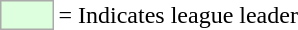<table>
<tr>
<td style="background:#DDFFDD; border:1px solid #aaa; width:2em;"></td>
<td>= Indicates league leader</td>
</tr>
</table>
